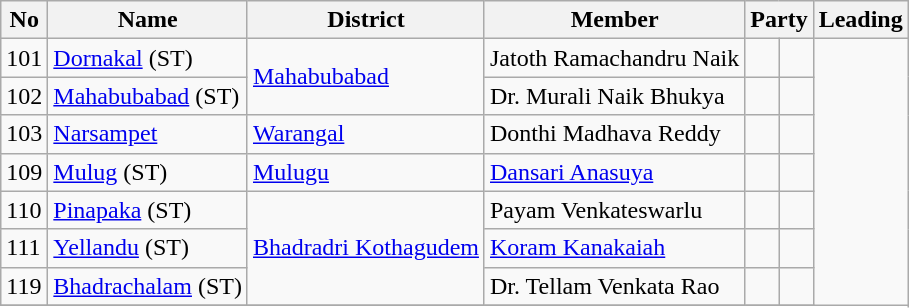<table class="wikitable sortable">
<tr>
<th>No</th>
<th>Name</th>
<th>District</th>
<th>Member</th>
<th colspan=2>Party</th>
<th colspan=2>Leading<br></th>
</tr>
<tr>
<td>101</td>
<td><a href='#'>Dornakal</a> (ST)</td>
<td rowspan="2"><a href='#'>Mahabubabad</a></td>
<td>Jatoth Ramachandru Naik</td>
<td></td>
<td></td>
</tr>
<tr>
<td>102</td>
<td><a href='#'>Mahabubabad</a> (ST)</td>
<td>Dr. Murali Naik Bhukya</td>
<td></td>
<td></td>
</tr>
<tr>
<td>103</td>
<td><a href='#'>Narsampet</a></td>
<td><a href='#'>Warangal</a></td>
<td>Donthi Madhava Reddy</td>
<td></td>
<td></td>
</tr>
<tr>
<td>109</td>
<td><a href='#'>Mulug</a> (ST)</td>
<td><a href='#'>Mulugu</a></td>
<td><a href='#'>Dansari Anasuya</a></td>
<td></td>
<td></td>
</tr>
<tr>
<td>110</td>
<td><a href='#'>Pinapaka</a> (ST)</td>
<td rowspan="3"><a href='#'>Bhadradri Kothagudem</a></td>
<td>Payam Venkateswarlu</td>
<td></td>
<td></td>
</tr>
<tr>
<td>111</td>
<td><a href='#'>Yellandu</a> (ST)</td>
<td><a href='#'>Koram Kanakaiah</a></td>
<td></td>
<td></td>
</tr>
<tr>
<td>119</td>
<td><a href='#'>Bhadrachalam</a> (ST)</td>
<td>Dr. Tellam Venkata Rao</td>
<td></td>
<td></td>
</tr>
<tr>
</tr>
</table>
